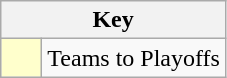<table class="wikitable" style="text-align: center;">
<tr>
<th colspan=2>Key</th>
</tr>
<tr>
<td style="background:#ffc; width:20px;"></td>
<td align=left>Teams to Playoffs</td>
</tr>
</table>
